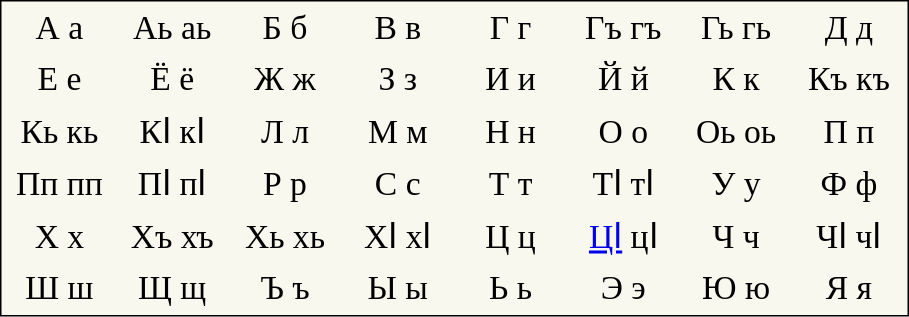<table style="font-family:Arial Unicode MS; font-size:1.4em; border-color:#000000; border-width:1px; border-style:solid; background-color:#F8F8EF">
<tr>
<td style="width:3em; text-align:center; padding: 3px;">А а</td>
<td style="width:3em; text-align:center; padding: 3px;">Аь аь</td>
<td style="width:3em; text-align:center; padding: 3px;">Б б</td>
<td style="width:3em; text-align:center; padding: 3px;">В в</td>
<td style="width:3em; text-align:center; padding: 3px;">Г г</td>
<td style="width:3em; text-align:center; padding: 3px;">Гъ гъ</td>
<td style="width:3em; text-align:center; padding: 3px;">Гь гь</td>
<td style="width:3em; text-align:center; padding: 3px;">Д д</td>
</tr>
<tr>
<td style="width:3em; text-align:center; padding: 3px;">Е е</td>
<td style="width:3em; text-align:center; padding: 3px;">Ё ё</td>
<td style="width:3em; text-align:center; padding: 3px;">Ж ж</td>
<td style="width:3em; text-align:center; padding: 3px;">З з</td>
<td style="width:3em; text-align:center; padding: 3px;">И и</td>
<td style="width:3em; text-align:center; padding: 3px;">Й й</td>
<td style="width:3em; text-align:center; padding: 3px;">К к</td>
<td style="width:3em; text-align:center; padding: 3px;">Къ къ</td>
</tr>
<tr>
<td style="width:3em; text-align:center; padding: 3px;">Кь кь</td>
<td style="width:3em; text-align:center; padding: 3px;">Кӏ кӏ</td>
<td style="width:3em; text-align:center; padding: 3px;">Л л</td>
<td style="width:3em; text-align:center; padding: 3px;">М м</td>
<td style="width:3em; text-align:center; padding: 3px;">Н н</td>
<td style="width:3em; text-align:center; padding: 3px;">О о</td>
<td style="width:3em; text-align:center; padding: 3px;">Оь оь</td>
<td style="width:3em; text-align:center; padding: 3px;">П п</td>
</tr>
<tr>
<td style="width:3em; text-align:center; padding: 3px;">Пп пп</td>
<td style="width:3em; text-align:center; padding: 3px;">Пӏ пӏ</td>
<td style="width:3em; text-align:center; padding: 3px;">Р р</td>
<td style="width:3em; text-align:center; padding: 3px;">С с</td>
<td style="width:3em; text-align:center; padding: 3px;">Т т</td>
<td style="width:3em; text-align:center; padding: 3px;">Тӏ тӏ</td>
<td style="width:3em; text-align:center; padding: 3px;">У у</td>
<td style="width:3em; text-align:center; padding: 3px;">Ф ф</td>
</tr>
<tr>
<td style="width:3em; text-align:center; padding: 3px;">Х х</td>
<td style="width:3em; text-align:center; padding: 3px;">Хъ хъ</td>
<td style="width:3em; text-align:center; padding: 3px;">Хь хь</td>
<td style="width:3em; text-align:center; padding: 3px;">Хӏ хӏ</td>
<td style="width:3em; text-align:center; padding: 3px;">Ц ц</td>
<td style="width:3em; text-align:center; padding: 3px;"><a href='#'>Цӏ</a> цӏ</td>
<td style="width:3em; text-align:center; padding: 3px;">Ч ч</td>
<td style="width:3em; text-align:center; padding: 3px;">Чӏ чӏ</td>
</tr>
<tr>
<td style="width:3em; text-align:center; padding: 3px;">Ш ш</td>
<td style="width:3em; text-align:center; padding: 3px;">Щ щ</td>
<td style="width:3em; text-align:center; padding: 3px;">Ъ ъ</td>
<td style="width:3em; text-align:center; padding: 3px;">Ы ы</td>
<td style="width:3em; text-align:center; padding: 3px;">Ь ь</td>
<td style="width:3em; text-align:center; padding: 3px;">Э э</td>
<td style="width:3em; text-align:center; padding: 3px;">Ю ю</td>
<td style="width:3em; text-align:center; padding: 3px;">Я я</td>
</tr>
</table>
